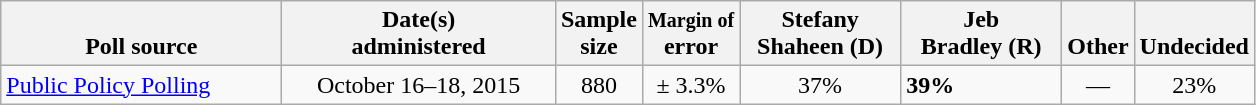<table class="wikitable">
<tr valign= bottom>
<th style="width:180px;">Poll source</th>
<th style="width:175px;">Date(s)<br>administered</th>
<th class=small>Sample<br>size</th>
<th><small>Margin of</small><br>error</th>
<th style="width:100px;">Stefany<br>Shaheen (D)</th>
<th style="width:100px;">Jeb<br>Bradley (R)</th>
<th>Other</th>
<th>Undecided</th>
</tr>
<tr>
<td><a href='#'>Public Policy Polling</a></td>
<td align=center>October 16–18, 2015</td>
<td align=center>880</td>
<td align=center>± 3.3%</td>
<td align=center>37%</td>
<td><strong>39%</strong></td>
<td align=center>—</td>
<td align=center>23%</td>
</tr>
</table>
